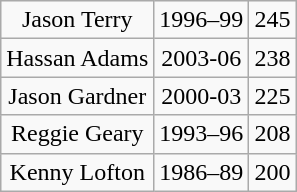<table class="wikitable" style="text-align: center;">
<tr>
<td>Jason Terry</td>
<td>1996–99</td>
<td>245</td>
</tr>
<tr>
<td>Hassan Adams</td>
<td>2003-06</td>
<td>238</td>
</tr>
<tr>
<td>Jason Gardner</td>
<td>2000-03</td>
<td>225</td>
</tr>
<tr>
<td>Reggie Geary</td>
<td>1993–96</td>
<td>208</td>
</tr>
<tr>
<td>Kenny Lofton</td>
<td>1986–89</td>
<td>200</td>
</tr>
</table>
